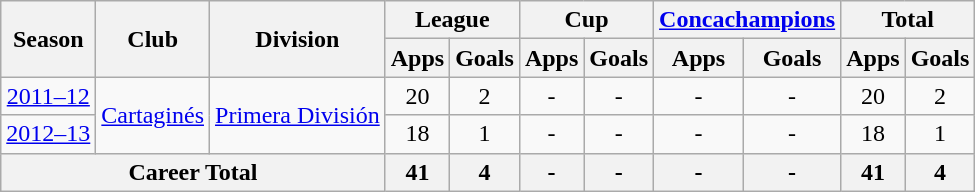<table class="wikitable" style="text-align: center;">
<tr>
<th rowspan="2">Season</th>
<th rowspan="2">Club</th>
<th rowspan="2">Division</th>
<th colspan="2">League</th>
<th colspan="2">Cup</th>
<th colspan="2"><a href='#'>Concachampions</a></th>
<th colspan="2">Total</th>
</tr>
<tr>
<th>Apps</th>
<th>Goals</th>
<th>Apps</th>
<th>Goals</th>
<th>Apps</th>
<th>Goals</th>
<th>Apps</th>
<th>Goals</th>
</tr>
<tr>
<td><a href='#'>2011–12</a></td>
<td rowspan="2"><a href='#'>Cartaginés</a></td>
<td rowspan="2" align=center valign=center><a href='#'>Primera División</a></td>
<td>20</td>
<td>2</td>
<td>-</td>
<td>-</td>
<td>-</td>
<td>-</td>
<td>20</td>
<td>2</td>
</tr>
<tr>
<td><a href='#'>2012–13</a></td>
<td>18</td>
<td>1</td>
<td>-</td>
<td>-</td>
<td>-</td>
<td>-</td>
<td>18</td>
<td>1</td>
</tr>
<tr>
<th colspan="3">Career Total</th>
<th>41</th>
<th>4</th>
<th>-</th>
<th>-</th>
<th>-</th>
<th>-</th>
<th>41</th>
<th>4</th>
</tr>
</table>
